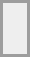<table align="center" border="0" cellpadding="4" cellspacing="4" style="border: 2px solid #9d9d9d;background-color:#eeeeee" valign="midlle">
<tr>
<td><br><div></div></td>
</tr>
</table>
